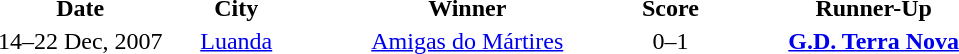<table border="0" style="text-align:center;">
<tr>
<th width=125px>Date</th>
<th width=75px>City</th>
<th width=225px>Winner</th>
<th>Score</th>
<th width=225px>Runner-Up</th>
</tr>
<tr>
<td>14–22 Dec, 2007</td>
<td><a href='#'>Luanda</a></td>
<td><a href='#'>Amigas do Mártires</a></td>
<td>0–1</td>
<td><strong><a href='#'>G.D. Terra Nova</a></strong></td>
</tr>
</table>
